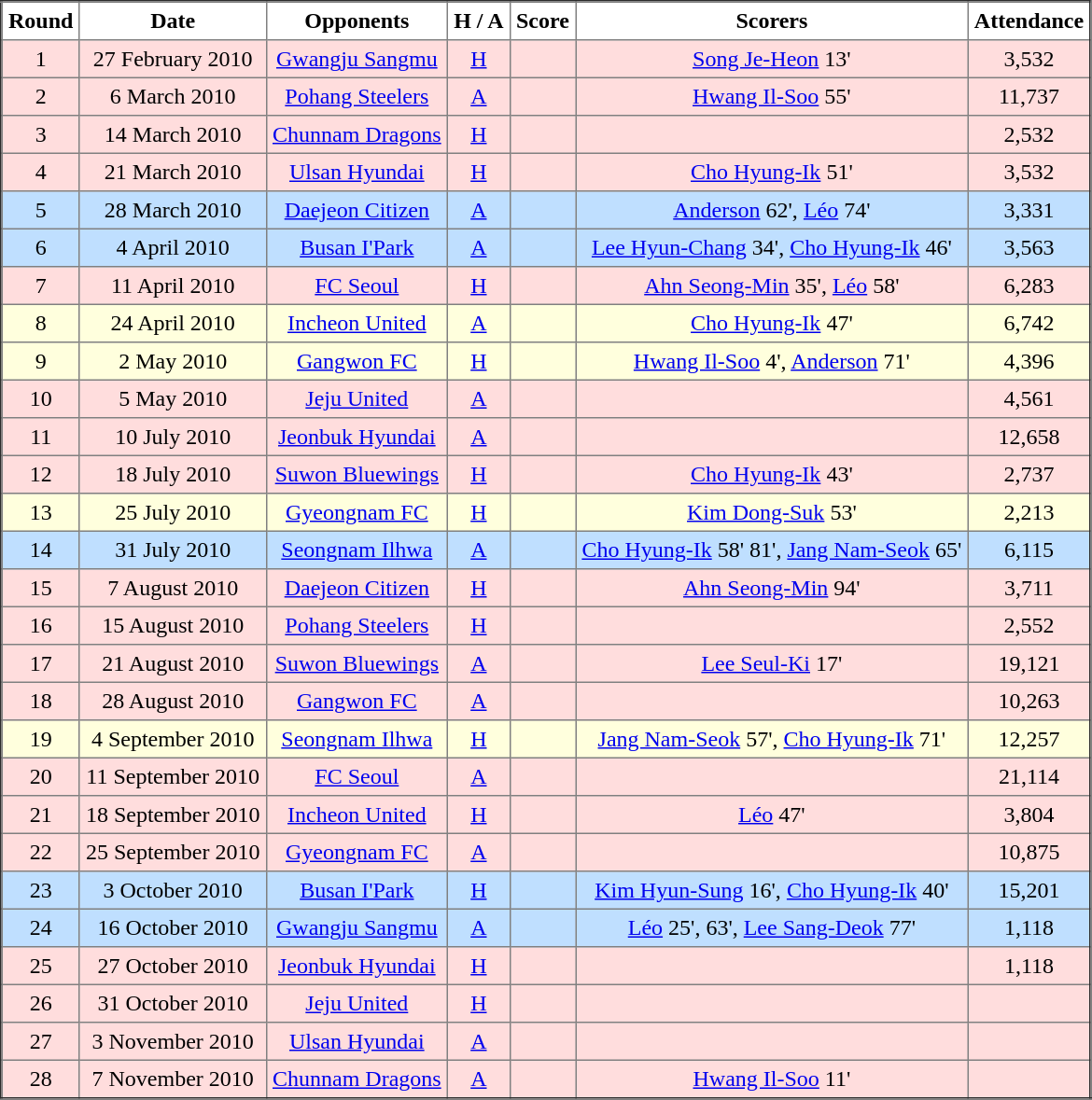<table border="2" cellpadding="4" style="border-collapse:collapse; text-align:center;">
<tr>
<th>Round</th>
<th>Date</th>
<th>Opponents</th>
<th>H / A</th>
<th>Score</th>
<th>Scorers</th>
<th>Attendance</th>
</tr>
<tr bgcolor="#ffdddd">
<td>1</td>
<td>27 February 2010</td>
<td><a href='#'>Gwangju Sangmu</a></td>
<td><a href='#'>H</a></td>
<td></td>
<td><a href='#'>Song Je-Heon</a> 13'</td>
<td>3,532</td>
</tr>
<tr bgcolor="#ffdddd">
<td>2</td>
<td>6 March 2010</td>
<td><a href='#'>Pohang Steelers</a></td>
<td><a href='#'>A</a></td>
<td></td>
<td><a href='#'>Hwang Il-Soo</a> 55'</td>
<td>11,737</td>
</tr>
<tr bgcolor="#ffdddd">
<td>3</td>
<td>14 March 2010</td>
<td><a href='#'>Chunnam Dragons</a></td>
<td><a href='#'>H</a></td>
<td></td>
<td></td>
<td>2,532</td>
</tr>
<tr bgcolor="#ffdddd">
<td>4</td>
<td>21 March 2010</td>
<td><a href='#'>Ulsan Hyundai</a></td>
<td><a href='#'>H</a></td>
<td></td>
<td><a href='#'>Cho Hyung-Ik</a> 51'</td>
<td>3,532</td>
</tr>
<tr bgcolor="#bfdfff">
<td>5</td>
<td>28 March 2010</td>
<td><a href='#'>Daejeon Citizen</a></td>
<td><a href='#'>A</a></td>
<td></td>
<td><a href='#'>Anderson</a> 62', <a href='#'>Léo</a> 74'</td>
<td>3,331</td>
</tr>
<tr bgcolor="#bfdfff">
<td>6</td>
<td>4 April 2010</td>
<td><a href='#'>Busan I'Park</a></td>
<td><a href='#'>A</a></td>
<td></td>
<td><a href='#'>Lee Hyun-Chang</a> 34', <a href='#'>Cho Hyung-Ik</a> 46'</td>
<td>3,563</td>
</tr>
<tr bgcolor="#FFDDDD">
<td>7</td>
<td>11 April 2010</td>
<td><a href='#'>FC Seoul</a></td>
<td><a href='#'>H</a></td>
<td></td>
<td><a href='#'>Ahn Seong-Min</a> 35', <a href='#'>Léo</a> 58'</td>
<td>6,283</td>
</tr>
<tr bgcolor="#ffffdd">
<td>8</td>
<td>24 April 2010</td>
<td><a href='#'>Incheon United</a></td>
<td><a href='#'>A</a></td>
<td></td>
<td><a href='#'>Cho Hyung-Ik</a> 47'</td>
<td>6,742</td>
</tr>
<tr bgcolor="#ffffdd">
<td>9</td>
<td>2 May 2010</td>
<td><a href='#'>Gangwon FC</a></td>
<td><a href='#'>H</a></td>
<td></td>
<td><a href='#'>Hwang Il-Soo</a> 4', <a href='#'>Anderson</a> 71'</td>
<td>4,396</td>
</tr>
<tr bgcolor="#ffdddd">
<td>10</td>
<td>5 May 2010</td>
<td><a href='#'>Jeju United</a></td>
<td><a href='#'>A</a></td>
<td></td>
<td></td>
<td>4,561</td>
</tr>
<tr bgcolor="#ffdddd">
<td>11</td>
<td>10 July 2010</td>
<td><a href='#'>Jeonbuk Hyundai</a></td>
<td><a href='#'>A</a></td>
<td></td>
<td></td>
<td>12,658</td>
</tr>
<tr bgcolor="#ffdddd">
<td>12</td>
<td>18 July 2010</td>
<td><a href='#'>Suwon Bluewings</a></td>
<td><a href='#'>H</a></td>
<td></td>
<td><a href='#'>Cho Hyung-Ik</a> 43'</td>
<td>2,737</td>
</tr>
<tr bgcolor="#ffffdd">
<td>13</td>
<td>25 July 2010</td>
<td><a href='#'>Gyeongnam FC</a></td>
<td><a href='#'>H</a></td>
<td></td>
<td><a href='#'>Kim Dong-Suk</a> 53'</td>
<td>2,213</td>
</tr>
<tr bgcolor="#bfdfff">
<td>14</td>
<td>31 July 2010</td>
<td><a href='#'>Seongnam Ilhwa</a></td>
<td><a href='#'>A</a></td>
<td></td>
<td><a href='#'>Cho Hyung-Ik</a> 58' 81', <a href='#'>Jang Nam-Seok</a> 65'</td>
<td>6,115</td>
</tr>
<tr bgcolor="#ffdddd">
<td>15</td>
<td>7 August 2010</td>
<td><a href='#'>Daejeon Citizen</a></td>
<td><a href='#'>H</a></td>
<td></td>
<td><a href='#'>Ahn Seong-Min</a> 94'</td>
<td>3,711</td>
</tr>
<tr bgcolor="#ffdddd">
<td>16</td>
<td>15 August 2010</td>
<td><a href='#'>Pohang Steelers</a></td>
<td><a href='#'>H</a></td>
<td></td>
<td></td>
<td>2,552</td>
</tr>
<tr bgcolor="#ffdddd">
<td>17</td>
<td>21 August 2010</td>
<td><a href='#'>Suwon Bluewings</a></td>
<td><a href='#'>A</a></td>
<td></td>
<td><a href='#'>Lee Seul-Ki</a> 17'</td>
<td>19,121</td>
</tr>
<tr bgcolor="#ffdddd">
<td>18</td>
<td>28 August 2010</td>
<td><a href='#'>Gangwon FC</a></td>
<td><a href='#'>A</a></td>
<td></td>
<td></td>
<td>10,263</td>
</tr>
<tr bgcolor="#ffffdd">
<td>19</td>
<td>4 September 2010</td>
<td><a href='#'>Seongnam Ilhwa</a></td>
<td><a href='#'>H</a></td>
<td></td>
<td><a href='#'>Jang Nam-Seok</a> 57', <a href='#'>Cho Hyung-Ik</a> 71'</td>
<td>12,257</td>
</tr>
<tr bgcolor="#ffdddd">
<td>20</td>
<td>11 September 2010</td>
<td><a href='#'>FC Seoul</a></td>
<td><a href='#'>A</a></td>
<td></td>
<td></td>
<td>21,114</td>
</tr>
<tr bgcolor="#ffdddd">
<td>21</td>
<td>18 September 2010</td>
<td><a href='#'>Incheon United</a></td>
<td><a href='#'>H</a></td>
<td></td>
<td><a href='#'>Léo</a> 47'</td>
<td>3,804</td>
</tr>
<tr bgcolor="#ffdddd">
<td>22</td>
<td>25 September 2010</td>
<td><a href='#'>Gyeongnam FC</a></td>
<td><a href='#'>A</a></td>
<td></td>
<td></td>
<td>10,875</td>
</tr>
<tr bgcolor="#bfdfff">
<td>23</td>
<td>3 October 2010</td>
<td><a href='#'>Busan I'Park</a></td>
<td><a href='#'>H</a></td>
<td></td>
<td><a href='#'>Kim Hyun-Sung</a> 16', <a href='#'>Cho Hyung-Ik</a> 40'</td>
<td>15,201</td>
</tr>
<tr bgcolor="#bfdfff">
<td>24</td>
<td>16 October 2010</td>
<td><a href='#'>Gwangju Sangmu</a></td>
<td><a href='#'>A</a></td>
<td></td>
<td><a href='#'>Léo</a> 25', 63', <a href='#'>Lee Sang-Deok</a> 77'</td>
<td>1,118</td>
</tr>
<tr bgcolor="#FFDDDD">
<td>25</td>
<td>27 October 2010</td>
<td><a href='#'>Jeonbuk Hyundai</a></td>
<td><a href='#'>H</a></td>
<td></td>
<td></td>
<td>1,118</td>
</tr>
<tr bgcolor="#FFDDDD">
<td>26</td>
<td>31 October 2010</td>
<td><a href='#'>Jeju United</a></td>
<td><a href='#'>H</a></td>
<td></td>
<td></td>
<td></td>
</tr>
<tr bgcolor="#FFDDDD">
<td>27</td>
<td>3 November 2010</td>
<td><a href='#'>Ulsan Hyundai</a></td>
<td><a href='#'>A</a></td>
<td></td>
<td></td>
<td></td>
</tr>
<tr bgcolor="#FFDDDD">
<td>28</td>
<td>7 November 2010</td>
<td><a href='#'>Chunnam Dragons</a></td>
<td><a href='#'>A</a></td>
<td></td>
<td><a href='#'>Hwang Il-Soo</a> 11'</td>
<td></td>
</tr>
</table>
